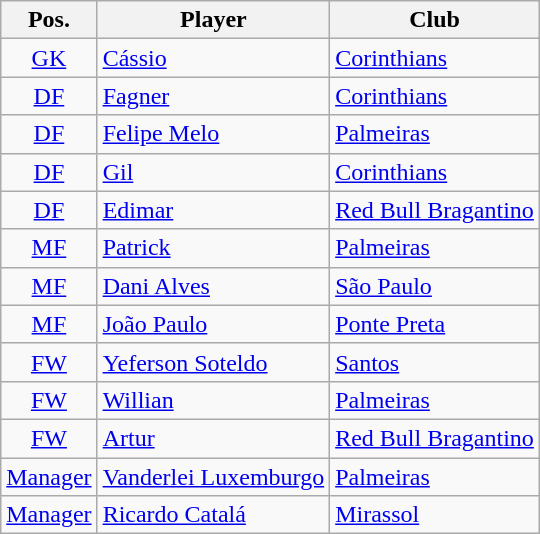<table class="wikitable">
<tr>
<th>Pos.</th>
<th>Player</th>
<th>Club</th>
</tr>
<tr>
<td style="text-align:center;" rowspan=><a href='#'>GK</a></td>
<td> <a href='#'>Cássio</a></td>
<td><a href='#'>Corinthians</a></td>
</tr>
<tr>
<td style="text-align:center;" rowspan=><a href='#'>DF</a></td>
<td> <a href='#'>Fagner</a></td>
<td><a href='#'>Corinthians</a></td>
</tr>
<tr>
<td style="text-align:center;" rowspan=><a href='#'>DF</a></td>
<td> <a href='#'>Felipe Melo</a></td>
<td><a href='#'>Palmeiras</a></td>
</tr>
<tr>
<td style="text-align:center;" rowspan=><a href='#'>DF</a></td>
<td> <a href='#'>Gil</a></td>
<td><a href='#'>Corinthians</a></td>
</tr>
<tr>
<td style="text-align:center;" rowspan=><a href='#'>DF</a></td>
<td> <a href='#'>Edimar</a></td>
<td><a href='#'>Red Bull Bragantino</a></td>
</tr>
<tr>
<td style="text-align:center;" rowspan=><a href='#'>MF</a></td>
<td> <a href='#'>Patrick</a></td>
<td><a href='#'>Palmeiras</a></td>
</tr>
<tr>
<td style="text-align:center;" rowspan=><a href='#'>MF</a></td>
<td> <a href='#'>Dani Alves</a></td>
<td><a href='#'>São Paulo</a></td>
</tr>
<tr>
<td style="text-align:center;" rowspan=><a href='#'>MF</a></td>
<td> <a href='#'>João Paulo</a></td>
<td><a href='#'>Ponte Preta</a></td>
</tr>
<tr>
<td style="text-align:center;" rowspan=><a href='#'>FW</a></td>
<td> <a href='#'>Yeferson Soteldo</a></td>
<td><a href='#'>Santos</a></td>
</tr>
<tr>
<td style="text-align:center;" rowspan=><a href='#'>FW</a></td>
<td> <a href='#'>Willian</a></td>
<td><a href='#'>Palmeiras</a></td>
</tr>
<tr>
<td style="text-align:center;" rowspan=><a href='#'>FW</a></td>
<td> <a href='#'>Artur</a></td>
<td><a href='#'>Red Bull Bragantino</a></td>
</tr>
<tr>
<td style="text-align:center;" rowspan=><a href='#'>Manager</a></td>
<td> <a href='#'>Vanderlei Luxemburgo</a></td>
<td><a href='#'>Palmeiras</a></td>
</tr>
<tr>
<td style="text-align:center;" rowspan=><a href='#'>Manager</a></td>
<td> <a href='#'>Ricardo Catalá</a></td>
<td><a href='#'>Mirassol</a></td>
</tr>
</table>
